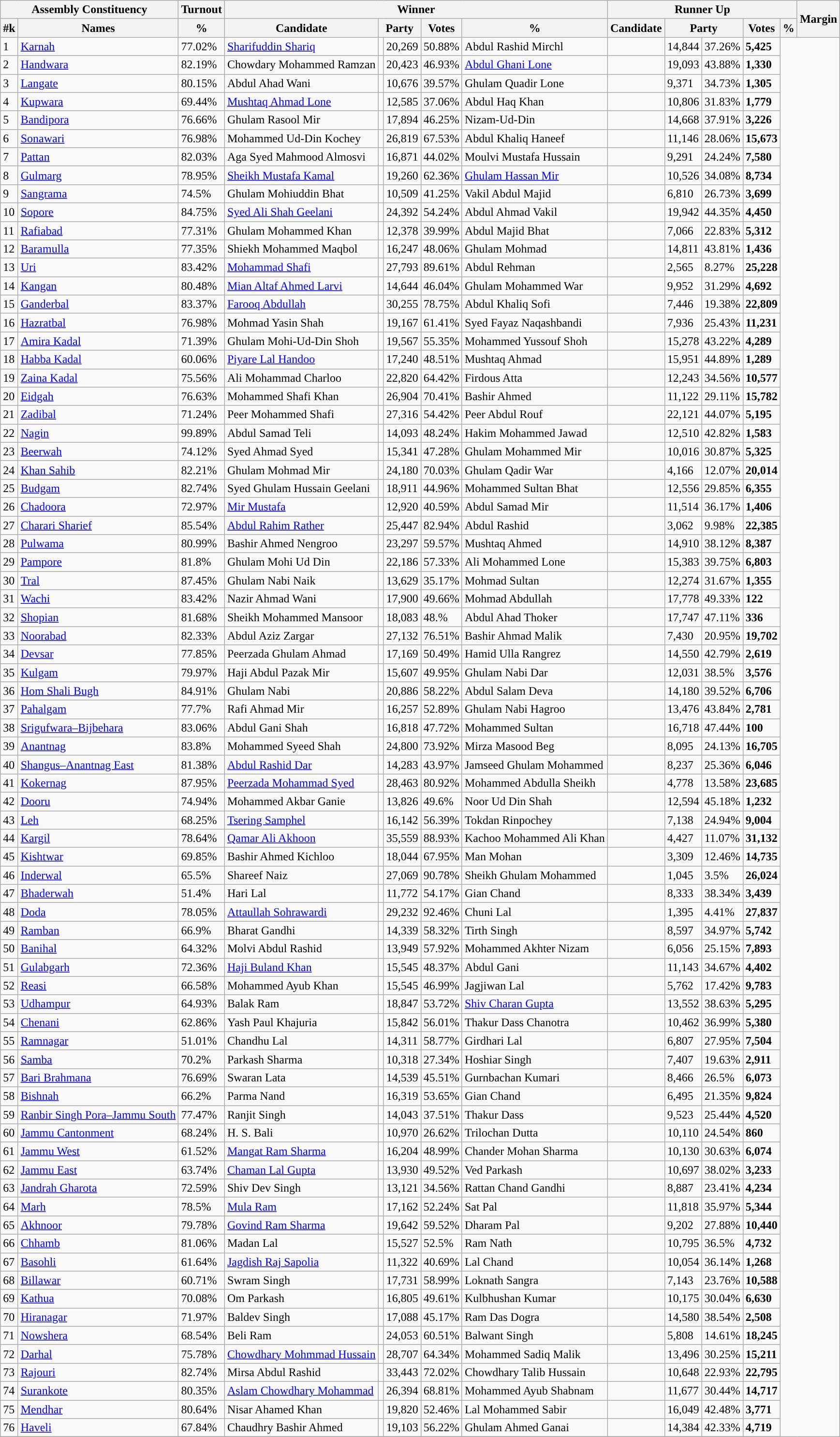<table class="wikitable sortable">
<tr>
<th colspan="2">Assembly Constituency</th>
<th>Turnout</th>
<th colspan="5">Winner</th>
<th colspan="5">Runner Up</th>
<th rowspan="2" data-sort-type=number>Margin</th>
</tr>
<tr>
<th>#k</th>
<th>Names</th>
<th>%</th>
<th>Candidate</th>
<th colspan="2">Party</th>
<th data-sort-type=number>Votes</th>
<th>%</th>
<th>Candidate</th>
<th colspan="2">Party</th>
<th data-sort-type=number>Votes</th>
<th>%</th>
</tr>
<tr>
<td>1</td>
<td><a href='#'>Karnah</a></td>
<td>77.02%</td>
<td><a href='#'>Sharifuddin Shariq</a></td>
<td></td>
<td>20,269</td>
<td>50.88%</td>
<td>Abdul Rashid Mirchl</td>
<td></td>
<td>14,844</td>
<td>37.26%</td>
<td style="background:"><span><strong>5,425</strong></span></td>
</tr>
<tr>
<td>2</td>
<td><a href='#'>Handwara</a></td>
<td>82.19%</td>
<td>Chowdary Mohammed Ramzan</td>
<td></td>
<td>20,423</td>
<td>46.93%</td>
<td><a href='#'>Abdul Ghani Lone</a></td>
<td></td>
<td>19,093</td>
<td>43.88%</td>
<td style="background:"><span><strong>1,330</strong></span></td>
</tr>
<tr>
<td>3</td>
<td><a href='#'>Langate</a></td>
<td>80.15%</td>
<td>Abdul Ahad Wani</td>
<td></td>
<td>10,676</td>
<td>39.57%</td>
<td>Ghulam Quadir Lone</td>
<td></td>
<td>9,371</td>
<td>34.73%</td>
<td style="background:"><span><strong>1,305</strong></span></td>
</tr>
<tr>
<td>4</td>
<td><a href='#'>Kupwara</a></td>
<td>69.44%</td>
<td><a href='#'>Mushtaq Ahmad Lone</a></td>
<td></td>
<td>12,585</td>
<td>37.06%</td>
<td>Abdul Haq Khan</td>
<td></td>
<td>10,806</td>
<td>31.83%</td>
<td style="background:"><span><strong>1,779</strong></span></td>
</tr>
<tr>
<td>5</td>
<td><a href='#'>Bandipora</a></td>
<td>76.66%</td>
<td>Ghulam Rasool Mir</td>
<td></td>
<td>17,894</td>
<td>46.25%</td>
<td>Nizam-Ud-Din</td>
<td></td>
<td>14,668</td>
<td>37.91%</td>
<td style="background:"><span><strong>3,226</strong></span></td>
</tr>
<tr>
<td>6</td>
<td><a href='#'>Sonawari</a></td>
<td>76.98%</td>
<td>Mohammed Ud-Din Kochey</td>
<td></td>
<td>26,819</td>
<td>67.53%</td>
<td>Abdul Khaliq Haneef</td>
<td></td>
<td>11,146</td>
<td>28.06%</td>
<td style="background:"><span><strong>15,673</strong></span></td>
</tr>
<tr>
<td>7</td>
<td><a href='#'>Pattan</a></td>
<td>82.03%</td>
<td>Aga Syed Mahmood Almosvi</td>
<td></td>
<td>16,871</td>
<td>44.02%</td>
<td>Moulvi Mustafa Hussain</td>
<td></td>
<td>9,291</td>
<td>24.24%</td>
<td style="background:"><span><strong>7,580</strong></span></td>
</tr>
<tr>
<td>8</td>
<td><a href='#'>Gulmarg</a></td>
<td>78.95%</td>
<td><a href='#'>Sheikh Mustafa Kamal</a></td>
<td></td>
<td>19,260</td>
<td>62.36%</td>
<td><a href='#'>Ghulam Hassan Mir</a></td>
<td></td>
<td>10,526</td>
<td>34.08%</td>
<td style="background:"><span><strong>8,734</strong></span></td>
</tr>
<tr>
<td>9</td>
<td><a href='#'>Sangrama</a></td>
<td>74.5%</td>
<td>Ghulam Mohiuddin Bhat</td>
<td></td>
<td>10,509</td>
<td>41.25%</td>
<td>Vakil Abdul Majid</td>
<td></td>
<td>6,810</td>
<td>26.73%</td>
<td style="background:"><span><strong>3,699</strong></span></td>
</tr>
<tr>
<td>10</td>
<td><a href='#'>Sopore</a></td>
<td>84.75%</td>
<td><a href='#'>Syed Ali Shah Geelani</a></td>
<td></td>
<td>24,392</td>
<td>54.24%</td>
<td>Abdul Ahmad Vakil</td>
<td></td>
<td>19,942</td>
<td>44.35%</td>
<td style="background:"><span><strong>4,450</strong></span></td>
</tr>
<tr>
<td>11</td>
<td><a href='#'>Rafiabad</a></td>
<td>77.31%</td>
<td>Ghulam Mohammed Khan</td>
<td></td>
<td>12,378</td>
<td>39.99%</td>
<td>Abdul Majid Bhat</td>
<td></td>
<td>7,066</td>
<td>22.83%</td>
<td style="background:"><span><strong>5,312</strong></span></td>
</tr>
<tr>
<td>12</td>
<td><a href='#'>Baramulla</a></td>
<td>77.35%</td>
<td>Shiekh Mohammed Maqbol</td>
<td></td>
<td>16,247</td>
<td>48.06%</td>
<td>Ghulam Mohmad</td>
<td></td>
<td>14,811</td>
<td>43.81%</td>
<td style="background:"><span><strong>1,436</strong></span></td>
</tr>
<tr>
<td>13</td>
<td><a href='#'>Uri</a></td>
<td>83.42%</td>
<td><a href='#'>Mohammad Shafi</a></td>
<td></td>
<td>27,793</td>
<td>89.61%</td>
<td>Abdul Rehman</td>
<td></td>
<td>2,565</td>
<td>8.27%</td>
<td style="background:"><span><strong>25,228</strong></span></td>
</tr>
<tr>
<td>14</td>
<td><a href='#'>Kangan</a></td>
<td>80.48%</td>
<td><a href='#'>Mian Altaf Ahmed Larvi</a></td>
<td></td>
<td>14,644</td>
<td>46.04%</td>
<td>Ghulam Mohammed War</td>
<td></td>
<td>9,952</td>
<td>31.29%</td>
<td style="background:"><span><strong>4,692</strong></span></td>
</tr>
<tr>
<td>15</td>
<td><a href='#'>Ganderbal</a></td>
<td>83.37%</td>
<td><a href='#'>Farooq Abdullah</a></td>
<td></td>
<td>30,255</td>
<td>78.75%</td>
<td>Abdul Khaliq Sofi</td>
<td></td>
<td>7,446</td>
<td>19.38%</td>
<td style="background:"><span><strong>22,809</strong></span></td>
</tr>
<tr>
<td>16</td>
<td><a href='#'>Hazratbal</a></td>
<td>76.98%</td>
<td>Mohmad Yasin Shah</td>
<td></td>
<td>19,167</td>
<td>61.41%</td>
<td>Syed Fayaz Naqashbandi</td>
<td></td>
<td>7,936</td>
<td>25.43%</td>
<td style="background:"><span><strong>11,231</strong></span></td>
</tr>
<tr>
<td>17</td>
<td><a href='#'>Amira Kadal</a></td>
<td>71.39%</td>
<td>Ghulam Mohi-Ud-Din Shoh</td>
<td></td>
<td>19,567</td>
<td>55.35%</td>
<td>Mohammed Yussouf Shoh</td>
<td></td>
<td>15,278</td>
<td>43.22%</td>
<td style="background:"><span><strong>4,289</strong></span></td>
</tr>
<tr>
<td>18</td>
<td><a href='#'>Habba Kadal</a></td>
<td>60.06%</td>
<td><a href='#'>Piyare Lal Handoo</a></td>
<td></td>
<td>17,240</td>
<td>48.51%</td>
<td>Mushtaq Ahmad</td>
<td></td>
<td>15,951</td>
<td>44.89%</td>
<td style="background:"><span><strong>1,289</strong></span></td>
</tr>
<tr>
<td>19</td>
<td><a href='#'>Zaina Kadal</a></td>
<td>75.56%</td>
<td>Ali Mohammad Charloo</td>
<td></td>
<td>22,820</td>
<td>64.42%</td>
<td>Firdous Atta</td>
<td></td>
<td>12,243</td>
<td>34.56%</td>
<td style="background:"><span><strong>10,577</strong></span></td>
</tr>
<tr>
<td>20</td>
<td><a href='#'>Eidgah</a></td>
<td>76.63%</td>
<td>Mohammed Shafi Khan</td>
<td></td>
<td>26,904</td>
<td>70.41%</td>
<td>Bashir Ahmed</td>
<td></td>
<td>11,122</td>
<td>29.11%</td>
<td style="background:"><span><strong>15,782</strong></span></td>
</tr>
<tr>
<td>21</td>
<td><a href='#'>Zadibal</a></td>
<td>71.24%</td>
<td>Peer Mohammed Shafi</td>
<td></td>
<td>27,316</td>
<td>54.42%</td>
<td>Peer Abdul Rouf</td>
<td></td>
<td>22,121</td>
<td>44.07%</td>
<td style="background:"><span><strong>5,195</strong></span></td>
</tr>
<tr>
<td>22</td>
<td><a href='#'>Nagin</a></td>
<td>99.89%</td>
<td>Abdul Samad Teli</td>
<td></td>
<td>14,093</td>
<td>48.24%</td>
<td>Hakim Mohammed Jawad</td>
<td></td>
<td>12,510</td>
<td>42.82%</td>
<td style="background:"><span><strong>1,583</strong></span></td>
</tr>
<tr>
<td>23</td>
<td><a href='#'>Beerwah</a></td>
<td>74.12%</td>
<td>Syed Ahmad Syed</td>
<td></td>
<td>15,341</td>
<td>47.28%</td>
<td>Ghulam Mohammed Mir</td>
<td></td>
<td>10,016</td>
<td>30.87%</td>
<td style="background:"><span><strong>5,325</strong></span></td>
</tr>
<tr>
<td>24</td>
<td><a href='#'>Khan Sahib</a></td>
<td>82.21%</td>
<td>Ghulam Mohmad Mir</td>
<td></td>
<td>24,180</td>
<td>70.03%</td>
<td>Ghulam Qadir War</td>
<td></td>
<td>4,166</td>
<td>12.07%</td>
<td style="background:"><span><strong>20,014</strong></span></td>
</tr>
<tr>
<td>25</td>
<td><a href='#'>Budgam</a></td>
<td>82.74%</td>
<td>Syed Ghulam Hussain Geelani</td>
<td></td>
<td>18,911</td>
<td>44.96%</td>
<td>Mohammed Sultan Bhat</td>
<td></td>
<td>12,556</td>
<td>29.85%</td>
<td style="background:"><span><strong>6,355</strong></span></td>
</tr>
<tr>
<td>26</td>
<td><a href='#'>Chadoora</a></td>
<td>72.97%</td>
<td><a href='#'>Mir Mustafa</a></td>
<td></td>
<td>12,920</td>
<td>40.59%</td>
<td>Abdul Samad Mir</td>
<td></td>
<td>11,514</td>
<td>36.17%</td>
<td style="background:"><span><strong>1,406</strong></span></td>
</tr>
<tr>
<td>27</td>
<td><a href='#'>Charari Sharief</a></td>
<td>85.54%</td>
<td><a href='#'>Abdul Rahim Rather</a></td>
<td></td>
<td>25,447</td>
<td>82.94%</td>
<td>Abdul Rashid</td>
<td></td>
<td>3,062</td>
<td>9.98%</td>
<td style="background:"><span><strong>22,385</strong></span></td>
</tr>
<tr>
<td>28</td>
<td><a href='#'>Pulwama</a></td>
<td>80.99%</td>
<td>Bashir Ahmed Nengroo</td>
<td></td>
<td>23,297</td>
<td>59.57%</td>
<td>Mushtaq Ahmed</td>
<td></td>
<td>14,910</td>
<td>38.12%</td>
<td style="background:"><span><strong>8,387</strong></span></td>
</tr>
<tr>
<td>29</td>
<td><a href='#'>Pampore</a></td>
<td>81.8%</td>
<td>Ghulam Mohi Ud Din</td>
<td></td>
<td>22,186</td>
<td>57.33%</td>
<td>Ali Mohammed Lone</td>
<td></td>
<td>15,383</td>
<td>39.75%</td>
<td style="background:"><span><strong>6,803</strong></span></td>
</tr>
<tr>
<td>30</td>
<td><a href='#'>Tral</a></td>
<td>87.45%</td>
<td>Ghulam Nabi Naik</td>
<td></td>
<td>13,629</td>
<td>35.17%</td>
<td>Mohmad Sultan</td>
<td></td>
<td>12,274</td>
<td>31.67%</td>
<td style="background:"><span><strong>1,355</strong></span></td>
</tr>
<tr>
<td>31</td>
<td><a href='#'>Wachi</a></td>
<td>83.42%</td>
<td>Nazir Ahmad Wani</td>
<td></td>
<td>17,900</td>
<td>49.66%</td>
<td>Mohmad Abdullah</td>
<td></td>
<td>17,778</td>
<td>49.33%</td>
<td style="background:"><span><strong>122</strong></span></td>
</tr>
<tr>
<td>32</td>
<td><a href='#'>Shopian</a></td>
<td>81.68%</td>
<td>Sheikh Mohammed Mansoor</td>
<td></td>
<td>18,083</td>
<td>48.%</td>
<td>Abdul Ahad Thoker</td>
<td></td>
<td>17,747</td>
<td>47.11%</td>
<td style="background:"><span><strong>336</strong></span></td>
</tr>
<tr>
<td>33</td>
<td><a href='#'>Noorabad</a></td>
<td>82.33%</td>
<td>Abdul Aziz Zargar</td>
<td></td>
<td>27,132</td>
<td>76.51%</td>
<td>Bashir Ahmad Malik</td>
<td></td>
<td>7,430</td>
<td>20.95%</td>
<td style="background:"><span><strong>19,702</strong></span></td>
</tr>
<tr>
<td>34</td>
<td><a href='#'>Devsar</a></td>
<td>77.85%</td>
<td>Peerzada Ghulam Ahmad</td>
<td></td>
<td>17,169</td>
<td>50.49%</td>
<td>Hamid Ulla Rangrez</td>
<td></td>
<td>14,550</td>
<td>42.79%</td>
<td style="background:"><span><strong>2,619</strong></span></td>
</tr>
<tr>
<td>35</td>
<td><a href='#'>Kulgam</a></td>
<td>79.97%</td>
<td>Haji Abdul Pazak Mir</td>
<td></td>
<td>15,607</td>
<td>49.95%</td>
<td>Ghulam Nabi Dar</td>
<td></td>
<td>12,031</td>
<td>38.5%</td>
<td style="background:"><span><strong>3,576</strong></span></td>
</tr>
<tr>
<td>36</td>
<td><a href='#'>Hom Shali Bugh</a></td>
<td>84.91%</td>
<td>Ghulam Nabi</td>
<td></td>
<td>20,886</td>
<td>58.22%</td>
<td>Abdul Salam Deva</td>
<td></td>
<td>14,180</td>
<td>39.52%</td>
<td style="background:"><span><strong>6,706</strong></span></td>
</tr>
<tr>
<td>37</td>
<td><a href='#'>Pahalgam</a></td>
<td>77.7%</td>
<td>Rafi Ahmad Mir</td>
<td></td>
<td>16,257</td>
<td>52.89%</td>
<td>Ghulam Nabi Hagroo</td>
<td></td>
<td>13,476</td>
<td>43.84%</td>
<td style="background:"><span><strong>2,781</strong></span></td>
</tr>
<tr>
<td>38</td>
<td><a href='#'>Srigufwara–Bijbehara</a></td>
<td>83.06%</td>
<td>Abdul Gani Shah</td>
<td></td>
<td>16,818</td>
<td>47.72%</td>
<td>Mohammed Sultan</td>
<td></td>
<td>16,718</td>
<td>47.44%</td>
<td style="background:"><span><strong>100</strong></span></td>
</tr>
<tr>
<td>39</td>
<td><a href='#'>Anantnag</a></td>
<td>83.8%</td>
<td>Mohammed Syeed Shah</td>
<td></td>
<td>24,800</td>
<td>73.92%</td>
<td>Mirza Masood Beg</td>
<td></td>
<td>8,095</td>
<td>24.13%</td>
<td style="background:"><span><strong>16,705</strong></span></td>
</tr>
<tr>
<td>40</td>
<td><a href='#'>Shangus–Anantnag East</a></td>
<td>81.38%</td>
<td><a href='#'>Abdul Rashid Dar</a></td>
<td></td>
<td>14,283</td>
<td>43.97%</td>
<td>Jamseed Ghulam Mohammed</td>
<td></td>
<td>8,237</td>
<td>25.36%</td>
<td style="background:"><span><strong>6,046</strong></span></td>
</tr>
<tr>
<td>41</td>
<td><a href='#'>Kokernag</a></td>
<td>87.95%</td>
<td><a href='#'>Peerzada Mohammad Syed</a></td>
<td></td>
<td>28,463</td>
<td>80.92%</td>
<td>Mohammed Abdulla Sheikh</td>
<td></td>
<td>4,778</td>
<td>13.58%</td>
<td style="background:"><span><strong>23,685</strong></span></td>
</tr>
<tr>
<td>42</td>
<td><a href='#'>Dooru</a></td>
<td>74.94%</td>
<td>Mohammed Akbar Ganie</td>
<td></td>
<td>13,826</td>
<td>49.6%</td>
<td>Noor Ud Din Shah</td>
<td></td>
<td>12,594</td>
<td>45.18%</td>
<td style="background:"><span><strong>1,232</strong></span></td>
</tr>
<tr>
<td>43</td>
<td><a href='#'>Leh</a></td>
<td>68.25%</td>
<td><a href='#'>Tsering Samphel</a></td>
<td></td>
<td>16,142</td>
<td>56.39%</td>
<td>Tokdan Rinpochey</td>
<td></td>
<td>7,138</td>
<td>24.94%</td>
<td style="background:"><span><strong>9,004</strong></span></td>
</tr>
<tr>
<td>44</td>
<td><a href='#'>Kargil</a></td>
<td>78.64%</td>
<td><a href='#'>Qamar Ali Akhoon</a></td>
<td></td>
<td>35,559</td>
<td>88.93%</td>
<td>Kachoo Mohammed Ali Khan</td>
<td></td>
<td>4,427</td>
<td>11.07%</td>
<td style="background:"><span><strong>31,132</strong></span></td>
</tr>
<tr>
<td>45</td>
<td><a href='#'>Kishtwar</a></td>
<td>69.85%</td>
<td>Bashir Ahmed Kichloo</td>
<td></td>
<td>18,044</td>
<td>67.95%</td>
<td>Man Mohan</td>
<td></td>
<td>3,309</td>
<td>12.46%</td>
<td style="background:"><span><strong>14,735</strong></span></td>
</tr>
<tr>
<td>46</td>
<td><a href='#'>Inderwal</a></td>
<td>65.5%</td>
<td>Shareef Naiz</td>
<td></td>
<td>27,069</td>
<td>90.78%</td>
<td>Sheikh Ghulam Mohammed</td>
<td></td>
<td>1,045</td>
<td>3.5%</td>
<td style="background:"><span><strong>26,024</strong></span></td>
</tr>
<tr>
<td>47</td>
<td><a href='#'>Bhaderwah</a></td>
<td>51.4%</td>
<td>Hari Lal</td>
<td></td>
<td>11,772</td>
<td>54.17%</td>
<td>Gian Chand</td>
<td></td>
<td>8,333</td>
<td>38.34%</td>
<td style="background:"><span><strong>3,439</strong></span></td>
</tr>
<tr>
<td>48</td>
<td><a href='#'>Doda</a></td>
<td>78.05%</td>
<td><a href='#'>Attaullah Sohrawardi</a></td>
<td></td>
<td>29,232</td>
<td>92.46%</td>
<td>Chuni Lal</td>
<td></td>
<td>1,395</td>
<td>4.41%</td>
<td style="background:"><span><strong>27,837</strong></span></td>
</tr>
<tr>
<td>49</td>
<td><a href='#'>Ramban</a></td>
<td>66.9%</td>
<td>Bharat Gandhi</td>
<td></td>
<td>14,339</td>
<td>58.32%</td>
<td>Tirth Singh</td>
<td></td>
<td>8,597</td>
<td>34.97%</td>
<td style="background:"><span><strong>5,742</strong></span></td>
</tr>
<tr>
<td>50</td>
<td><a href='#'>Banihal</a></td>
<td>64.32%</td>
<td>Molvi Abdul Rashid</td>
<td></td>
<td>13,949</td>
<td>57.92%</td>
<td>Mohammed Akhter Nizam</td>
<td></td>
<td>6,056</td>
<td>25.15%</td>
<td style="background:"><span><strong>7,893</strong></span></td>
</tr>
<tr>
<td>51</td>
<td><a href='#'>Gulabgarh</a></td>
<td>72.36%</td>
<td><a href='#'>Haji Buland Khan</a></td>
<td></td>
<td>15,545</td>
<td>48.37%</td>
<td>Abdul Gani</td>
<td></td>
<td>11,143</td>
<td>34.67%</td>
<td style="background:"><span><strong>4,402</strong></span></td>
</tr>
<tr>
<td>52</td>
<td><a href='#'>Reasi</a></td>
<td>66.58%</td>
<td>Mohammed Ayub Khan</td>
<td></td>
<td>15,545</td>
<td>46.99%</td>
<td>Jagjiwan Lal</td>
<td></td>
<td>5,762</td>
<td>17.42%</td>
<td style="background:"><span><strong>9,783</strong></span></td>
</tr>
<tr>
<td>53</td>
<td><a href='#'>Udhampur</a></td>
<td>64.93%</td>
<td>Balak Ram</td>
<td></td>
<td>18,847</td>
<td>53.72%</td>
<td><a href='#'>Shiv Charan Gupta</a></td>
<td></td>
<td>13,552</td>
<td>38.63%</td>
<td style="background:"><span><strong>5,295</strong></span></td>
</tr>
<tr>
<td>54</td>
<td><a href='#'>Chenani</a></td>
<td>62.86%</td>
<td>Yash Paul Khajuria</td>
<td></td>
<td>15,842</td>
<td>56.01%</td>
<td>Thakur Dass Chanotra</td>
<td></td>
<td>10,462</td>
<td>36.99%</td>
<td style="background:"><span><strong>5,380</strong></span></td>
</tr>
<tr>
<td>55</td>
<td><a href='#'>Ramnagar</a></td>
<td>51.01%</td>
<td>Chandhu Lal</td>
<td></td>
<td>14,311</td>
<td>58.77%</td>
<td>Girdhari Lal</td>
<td></td>
<td>6,807</td>
<td>27.95%</td>
<td style="background:"><span><strong>7,504</strong></span></td>
</tr>
<tr>
<td>56</td>
<td><a href='#'>Samba</a></td>
<td>70.2%</td>
<td>Parkash Sharma</td>
<td></td>
<td>10,318</td>
<td>27.34%</td>
<td>Hoshiar Singh</td>
<td></td>
<td>7,407</td>
<td>19.63%</td>
<td style="background:"><span><strong>2,911</strong></span></td>
</tr>
<tr>
<td>57</td>
<td><a href='#'>Bari Brahmana</a></td>
<td>76.69%</td>
<td>Swaran Lata</td>
<td></td>
<td>14,539</td>
<td>45.51%</td>
<td>Gurnbachan Kumari</td>
<td></td>
<td>8,466</td>
<td>26.5%</td>
<td style="background:"><span><strong>6,073</strong></span></td>
</tr>
<tr>
<td>58</td>
<td><a href='#'>Bishnah</a></td>
<td>66.2%</td>
<td>Parma Nand</td>
<td></td>
<td>16,319</td>
<td>53.65%</td>
<td>Gian Chand</td>
<td></td>
<td>6,495</td>
<td>21.35%</td>
<td style="background:"><span><strong>9,824</strong></span></td>
</tr>
<tr>
<td>59</td>
<td><a href='#'>Ranbir Singh Pora–Jammu South</a></td>
<td>77.47%</td>
<td>Ranjit Singh</td>
<td></td>
<td>14,043</td>
<td>37.51%</td>
<td>Thakur Dass</td>
<td></td>
<td>9,523</td>
<td>25.44%</td>
<td style="background:"><span><strong>4,520</strong></span></td>
</tr>
<tr>
<td>60</td>
<td><a href='#'>Jammu Cantonment</a></td>
<td>68.24%</td>
<td>H. S. Bali</td>
<td></td>
<td>10,970</td>
<td>26.62%</td>
<td>Trilochan Dutta</td>
<td></td>
<td>10,110</td>
<td>24.54%</td>
<td style="background:"><span><strong>860</strong></span></td>
</tr>
<tr>
<td>61</td>
<td><a href='#'>Jammu West</a></td>
<td>61.52%</td>
<td><a href='#'>Mangat Ram Sharma</a></td>
<td></td>
<td>16,204</td>
<td>48.99%</td>
<td>Chander Mohan Sharma</td>
<td></td>
<td>10,130</td>
<td>30.63%</td>
<td style="background:"><span><strong>6,074</strong></span></td>
</tr>
<tr>
<td>62</td>
<td><a href='#'>Jammu East</a></td>
<td>63.74%</td>
<td><a href='#'>Chaman Lal Gupta</a></td>
<td></td>
<td>13,930</td>
<td>49.52%</td>
<td>Ved Parkash</td>
<td></td>
<td>10,697</td>
<td>38.02%</td>
<td style="background:"><span><strong>3,233</strong></span></td>
</tr>
<tr>
<td>63</td>
<td><a href='#'>Jandrah Gharota</a></td>
<td>72.59%</td>
<td>Shiv Dev Singh</td>
<td></td>
<td>13,121</td>
<td>34.56%</td>
<td>Rattan Chand Gandhi</td>
<td></td>
<td>8,887</td>
<td>23.41%</td>
<td style="background:"><span><strong>4,234</strong></span></td>
</tr>
<tr>
<td>64</td>
<td><a href='#'>Marh</a></td>
<td>78.5%</td>
<td><a href='#'>Mula Ram</a></td>
<td></td>
<td>17,162</td>
<td>52.24%</td>
<td>Sat Pal</td>
<td></td>
<td>11,818</td>
<td>35.97%</td>
<td style="background:"><span><strong>5,344</strong></span></td>
</tr>
<tr>
<td>65</td>
<td><a href='#'>Akhnoor</a></td>
<td>79.78%</td>
<td><a href='#'>Govind Ram Sharma</a></td>
<td></td>
<td>19,642</td>
<td>59.52%</td>
<td>Dharam Pal</td>
<td></td>
<td>9,202</td>
<td>27.88%</td>
<td style="background:"><span><strong>10,440</strong></span></td>
</tr>
<tr>
<td>66</td>
<td><a href='#'>Chhamb</a></td>
<td>81.06%</td>
<td>Madan Lal</td>
<td></td>
<td>15,527</td>
<td>52.5%</td>
<td>Ram Nath</td>
<td></td>
<td>10,795</td>
<td>36.5%</td>
<td style="background:"><span><strong>4,732</strong></span></td>
</tr>
<tr>
<td>67</td>
<td><a href='#'>Basohli</a></td>
<td>61.64%</td>
<td><a href='#'>Jagdish Raj Sapolia</a></td>
<td></td>
<td>11,322</td>
<td>40.69%</td>
<td>Lal Chand</td>
<td></td>
<td>10,054</td>
<td>36.14%</td>
<td style="background:"><span><strong>1,268</strong></span></td>
</tr>
<tr>
<td>68</td>
<td><a href='#'>Billawar</a></td>
<td>60.71%</td>
<td>Swram Singh</td>
<td></td>
<td>17,731</td>
<td>58.99%</td>
<td>Loknath Sangra</td>
<td></td>
<td>7,143</td>
<td>23.76%</td>
<td style="background:"><span><strong>10,588</strong></span></td>
</tr>
<tr>
<td>69</td>
<td><a href='#'>Kathua</a></td>
<td>70.08%</td>
<td>Om Parkash</td>
<td></td>
<td>16,805</td>
<td>49.61%</td>
<td>Kulbhushan Kumar</td>
<td></td>
<td>10,175</td>
<td>30.04%</td>
<td style="background:"><span><strong>6,630</strong></span></td>
</tr>
<tr>
<td>70</td>
<td><a href='#'>Hiranagar</a></td>
<td>71.97%</td>
<td>Baldev Singh</td>
<td></td>
<td>17,088</td>
<td>45.17%</td>
<td>Ram Das Dogra</td>
<td></td>
<td>14,580</td>
<td>38.54%</td>
<td style="background:"><span><strong>2,508</strong></span></td>
</tr>
<tr>
<td>71</td>
<td><a href='#'>Nowshera</a></td>
<td>68.54%</td>
<td>Beli Ram</td>
<td></td>
<td>24,053</td>
<td>60.51%</td>
<td>Balwant Singh</td>
<td></td>
<td>5,808</td>
<td>14.61%</td>
<td style="background:"><span><strong>18,245</strong></span></td>
</tr>
<tr>
<td>72</td>
<td><a href='#'>Darhal</a></td>
<td>75.78%</td>
<td><a href='#'>Chowdhary Mohmmad Hussain</a></td>
<td></td>
<td>28,707</td>
<td>64.34%</td>
<td>Mohammed Sadiq Malik</td>
<td></td>
<td>13,496</td>
<td>30.25%</td>
<td style="background:"><span><strong>15,211</strong></span></td>
</tr>
<tr>
<td>73</td>
<td><a href='#'>Rajouri</a></td>
<td>82.74%</td>
<td>Mirsa Abdul Rashid</td>
<td></td>
<td>33,443</td>
<td>72.02%</td>
<td>Chowdhary Talib Hussain</td>
<td></td>
<td>10,648</td>
<td>22.93%</td>
<td style="background:"><span><strong>22,795</strong></span></td>
</tr>
<tr>
<td>74</td>
<td><a href='#'>Surankote</a></td>
<td>80.35%</td>
<td><a href='#'>Aslam Chowdhary Mohammad</a></td>
<td></td>
<td>26,394</td>
<td>68.81%</td>
<td>Mohammed Ayub Shabnam</td>
<td></td>
<td>11,677</td>
<td>30.44%</td>
<td style="background:"><span><strong>14,717</strong></span></td>
</tr>
<tr>
<td>75</td>
<td><a href='#'>Mendhar</a></td>
<td>80.64%</td>
<td>Nisar Ahamed Khan</td>
<td></td>
<td>19,820</td>
<td>52.46%</td>
<td>Lal Mohammed Sabir</td>
<td></td>
<td>16,049</td>
<td>42.48%</td>
<td style="background:"><span><strong>3,771</strong></span></td>
</tr>
<tr>
<td>76</td>
<td><a href='#'>Haveli</a></td>
<td>67.84%</td>
<td>Chaudhry Bashir Ahmed</td>
<td></td>
<td>19,103</td>
<td>56.22%</td>
<td>Ghulam Ahmed Ganai</td>
<td></td>
<td>14,384</td>
<td>42.33%</td>
<td style="background:"><span><strong>4,719</strong></span></td>
</tr>
<tr>
</tr>
</table>
